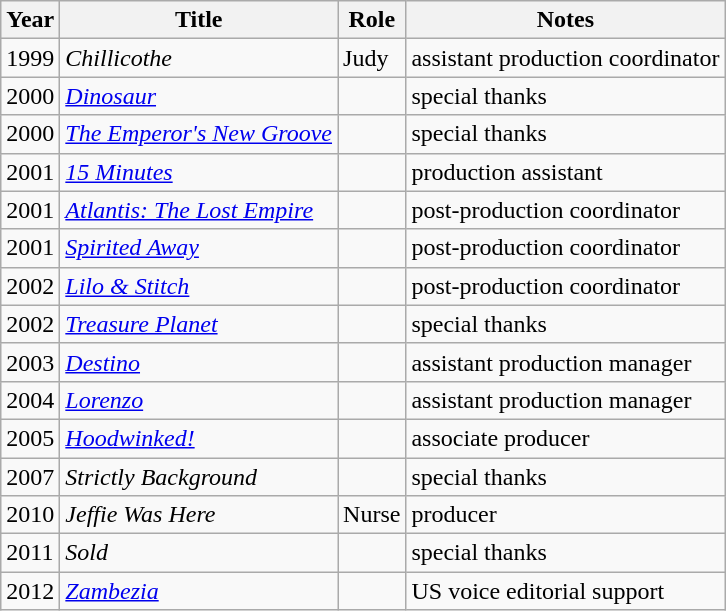<table class="wikitable sortable">
<tr>
<th>Year</th>
<th>Title</th>
<th>Role</th>
<th>Notes</th>
</tr>
<tr>
<td>1999</td>
<td><em>Chillicothe</em></td>
<td>Judy</td>
<td>assistant production coordinator</td>
</tr>
<tr>
<td>2000</td>
<td><em><a href='#'>Dinosaur</a></em></td>
<td></td>
<td>special thanks</td>
</tr>
<tr>
<td>2000</td>
<td><em><a href='#'>The Emperor's New Groove</a></em></td>
<td></td>
<td>special thanks</td>
</tr>
<tr>
<td>2001</td>
<td><em><a href='#'>15 Minutes</a></em></td>
<td></td>
<td>production assistant</td>
</tr>
<tr>
<td>2001</td>
<td><em><a href='#'>Atlantis: The Lost Empire</a></em></td>
<td></td>
<td>post-production coordinator</td>
</tr>
<tr>
<td>2001</td>
<td><em><a href='#'>Spirited Away</a></em></td>
<td></td>
<td>post-production coordinator</td>
</tr>
<tr>
<td>2002</td>
<td><em><a href='#'>Lilo & Stitch</a></em></td>
<td></td>
<td>post-production coordinator</td>
</tr>
<tr>
<td>2002</td>
<td><em><a href='#'>Treasure Planet</a></em></td>
<td></td>
<td>special thanks</td>
</tr>
<tr>
<td>2003</td>
<td><em><a href='#'>Destino</a></em></td>
<td></td>
<td>assistant production manager</td>
</tr>
<tr>
<td>2004</td>
<td><em><a href='#'>Lorenzo</a></em></td>
<td></td>
<td>assistant production manager</td>
</tr>
<tr>
<td>2005</td>
<td><em><a href='#'>Hoodwinked!</a></em></td>
<td></td>
<td>associate producer</td>
</tr>
<tr>
<td>2007</td>
<td><em>Strictly Background</em></td>
<td></td>
<td>special thanks</td>
</tr>
<tr>
<td>2010</td>
<td><em>Jeffie Was Here</em></td>
<td>Nurse</td>
<td>producer</td>
</tr>
<tr>
<td>2011</td>
<td><em>Sold</em></td>
<td></td>
<td>special thanks</td>
</tr>
<tr>
<td>2012</td>
<td><em><a href='#'>Zambezia</a></em></td>
<td></td>
<td>US voice editorial support</td>
</tr>
</table>
